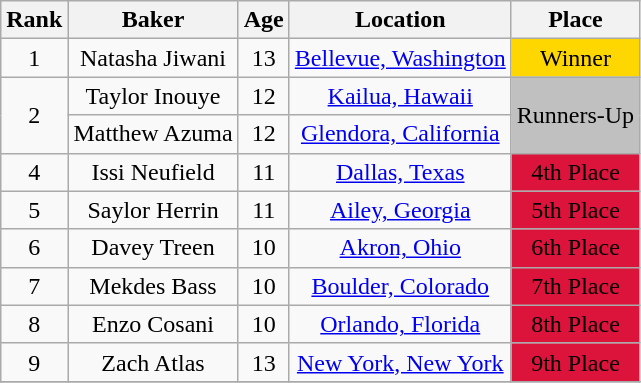<table class="wikitable" style="text-align:center;">
<tr>
<th>Rank</th>
<th>Baker</th>
<th>Age</th>
<th>Location</th>
<th>Place</th>
</tr>
<tr Winner>
<td>1</td>
<td>Natasha Jiwani</td>
<td>13</td>
<td><a href='#'>Bellevue, Washington</a></td>
<td style="background:gold;">Winner</td>
</tr>
<tr>
<td rowspan="2">2</td>
<td>Taylor Inouye</td>
<td>12</td>
<td><a href='#'>Kailua, Hawaii</a></td>
<td rowspan="2" style="background:silver;">Runners-Up</td>
</tr>
<tr>
<td>Matthew Azuma</td>
<td>12</td>
<td><a href='#'>Glendora, California</a></td>
</tr>
<tr>
<td>4</td>
<td>Issi Neufield</td>
<td>11</td>
<td><a href='#'>Dallas, Texas</a></td>
<td style="background:crimson;">4th Place</td>
</tr>
<tr>
<td>5</td>
<td>Saylor Herrin</td>
<td>11</td>
<td><a href='#'>Ailey, Georgia</a></td>
<td style="background:crimson;">5th Place</td>
</tr>
<tr>
<td>6</td>
<td>Davey Treen</td>
<td>10</td>
<td><a href='#'>Akron, Ohio</a></td>
<td style="background:crimson;">6th Place</td>
</tr>
<tr>
<td>7</td>
<td>Mekdes Bass</td>
<td>10</td>
<td><a href='#'>Boulder, Colorado</a></td>
<td style="background:crimson;">7th Place</td>
</tr>
<tr>
<td>8</td>
<td>Enzo Cosani</td>
<td>10</td>
<td><a href='#'>Orlando, Florida</a></td>
<td style="background:crimson;">8th Place</td>
</tr>
<tr>
<td>9</td>
<td>Zach Atlas</td>
<td>13</td>
<td><a href='#'>New York, New York</a></td>
<td style="background:crimson;">9th Place</td>
</tr>
<tr>
</tr>
</table>
